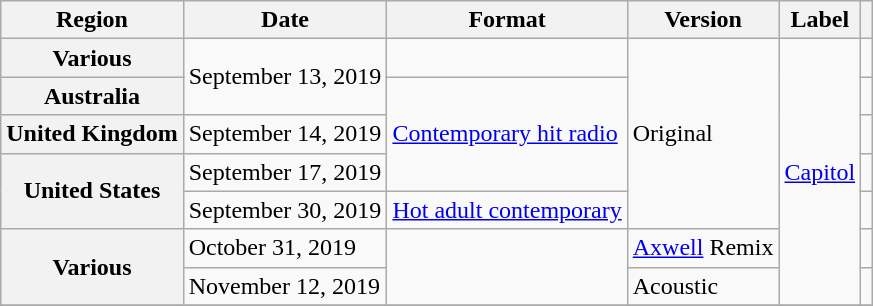<table class="wikitable plainrowheaders">
<tr>
<th scope="col">Region</th>
<th scope="col">Date</th>
<th scope="col">Format</th>
<th scope="col">Version</th>
<th scope="col">Label</th>
<th scope="col"></th>
</tr>
<tr>
<th scope="row">Various</th>
<td rowspan="2">September 13, 2019</td>
<td></td>
<td rowspan="5">Original</td>
<td rowspan="7"><a href='#'>Capitol</a></td>
<td></td>
</tr>
<tr>
<th scope="row">Australia</th>
<td rowspan="3"><a href='#'>Contemporary hit radio</a></td>
<td></td>
</tr>
<tr>
<th scope="row">United Kingdom</th>
<td>September 14, 2019</td>
<td></td>
</tr>
<tr>
<th scope="row" rowspan="2">United States</th>
<td>September 17, 2019</td>
<td></td>
</tr>
<tr>
<td>September 30, 2019</td>
<td><a href='#'>Hot adult contemporary</a></td>
<td></td>
</tr>
<tr>
<th scope="row" rowspan="2">Various</th>
<td>October 31, 2019</td>
<td scope="row" rowspan="2"></td>
<td><a href='#'>Axwell</a> Remix</td>
<td></td>
</tr>
<tr>
<td>November 12, 2019</td>
<td>Acoustic</td>
<td></td>
</tr>
<tr>
</tr>
</table>
